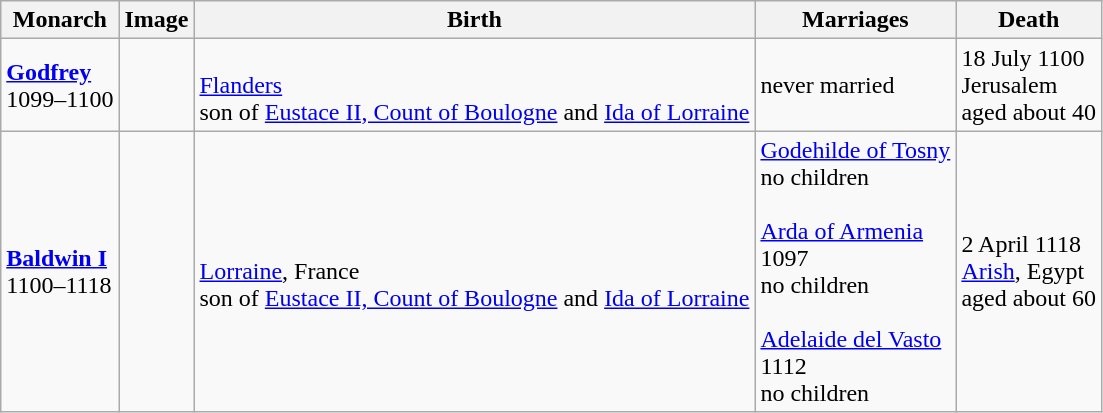<table class="wikitable">
<tr>
<th>Monarch</th>
<th>Image</th>
<th>Birth</th>
<th>Marriages</th>
<th>Death</th>
</tr>
<tr>
<td><strong><a href='#'>Godfrey</a></strong><br>1099–1100</td>
<td></td>
<td><br><a href='#'>Flanders</a><br>son of <a href='#'>Eustace II, Count of Boulogne</a> and <a href='#'>Ida of Lorraine</a></td>
<td>never married</td>
<td>18 July 1100<br>Jerusalem<br>aged about 40</td>
</tr>
<tr>
<td><strong><a href='#'>Baldwin I</a></strong><br>1100–1118</td>
<td></td>
<td><br><a href='#'>Lorraine</a>, France<br>son of <a href='#'>Eustace II, Count of Boulogne</a> and <a href='#'>Ida of Lorraine</a></td>
<td><a href='#'>Godehilde of Tosny</a><br>no children<br><br><a href='#'>Arda of Armenia</a><br>1097<br>no children<br><br><a href='#'>Adelaide del Vasto</a><br>1112<br>no children</td>
<td>2 April 1118<br><a href='#'>Arish</a>, Egypt<br>aged about 60</td>
</tr>
</table>
